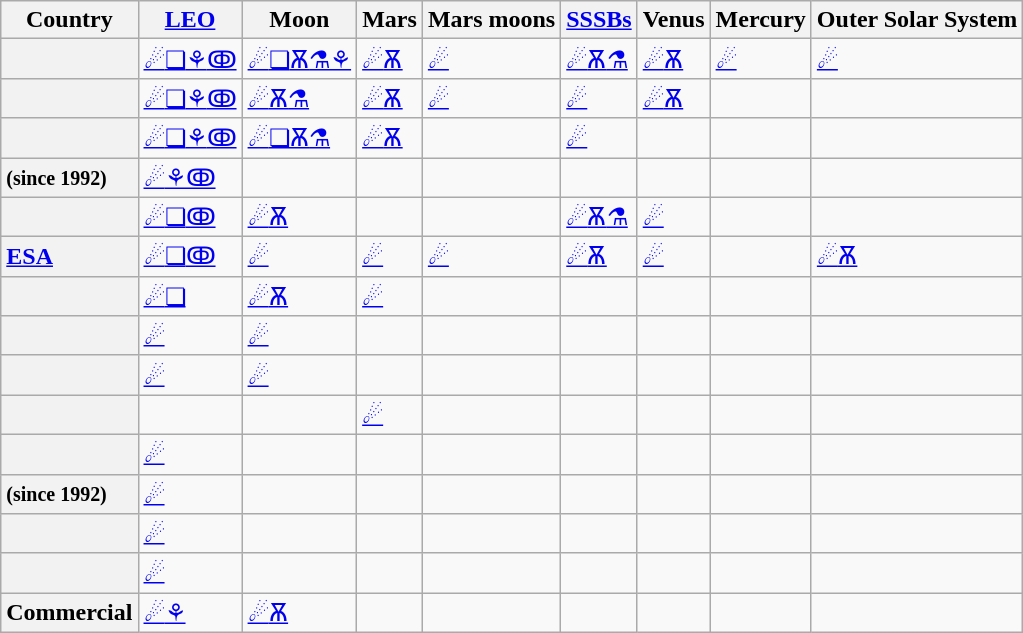<table class="wikitable sortable">
<tr>
<th>Country</th>
<th><a href='#'>LEO</a></th>
<th>Moon</th>
<th>Mars</th>
<th>Mars moons</th>
<th><a href='#'>SSSBs</a></th>
<th>Venus</th>
<th>Mercury</th>
<th>Outer Solar System</th>
</tr>
<tr>
<th style="text-align:left;"></th>
<td><a href='#'>☄</a><a href='#'>❏</a><a href='#'>⚘</a><a href='#'>ↂ</a></td>
<td><a href='#'>☄</a><a href='#'>❏</a><a href='#'>Ѫ</a><a href='#'>⚗⚘</a></td>
<td><a href='#'>☄</a><a href='#'>Ѫ</a></td>
<td><a href='#'>☄</a></td>
<td><a href='#'>☄</a><a href='#'>Ѫ</a><a href='#'>⚗</a></td>
<td><a href='#'>☄</a><a href='#'>Ѫ</a></td>
<td><a href='#'>☄</a></td>
<td><a href='#'>☄</a></td>
</tr>
<tr>
<th style="text-align:left;"></th>
<td><a href='#'>☄</a><a href='#'>❏</a><a href='#'>⚘</a><a href='#'>ↂ</a></td>
<td><a href='#'>☄</a><a href='#'>Ѫ</a><a href='#'>⚗</a></td>
<td><a href='#'>☄</a><a href='#'>Ѫ</a></td>
<td><a href='#'>☄</a></td>
<td><a href='#'>☄</a></td>
<td><a href='#'>☄</a><a href='#'>Ѫ</a></td>
<td></td>
<td></td>
</tr>
<tr>
<th style="text-align:left;"></th>
<td><a href='#'>☄</a><a href='#'>❏</a><a href='#'>⚘</a><a href='#'>ↂ</a></td>
<td><a href='#'>☄</a><a href='#'>❏Ѫ</a><a href='#'>⚗</a></td>
<td><a href='#'>☄</a><a href='#'>Ѫ</a></td>
<td></td>
<td><a href='#'>☄</a></td>
<td></td>
<td></td>
<td></td>
</tr>
<tr>
<th style="text-align:left;"><small> (since 1992)</small></th>
<td><a href='#'>☄</a><a href='#'>⚘ↂ</a></td>
<td></td>
<td></td>
<td></td>
<td></td>
<td></td>
<td></td>
<td></td>
</tr>
<tr>
<th style="text-align:left;"></th>
<td><a href='#'>☄</a><a href='#'>❏</a><a href='#'>ↂ</a></td>
<td><a href='#'>☄</a><a href='#'>Ѫ</a></td>
<td></td>
<td></td>
<td><a href='#'>☄</a><a href='#'>Ѫ</a><a href='#'>⚗</a></td>
<td><a href='#'>☄</a></td>
<td></td>
<td></td>
</tr>
<tr>
<th style="text-align:left;"> <a href='#'>ESA</a></th>
<td><a href='#'>☄</a><a href='#'>❏</a><a href='#'>ↂ</a></td>
<td><a href='#'>☄</a></td>
<td><a href='#'>☄</a></td>
<td><a href='#'>☄</a></td>
<td><a href='#'>☄</a><a href='#'>Ѫ</a></td>
<td><a href='#'>☄</a></td>
<td></td>
<td><a href='#'>☄</a><a href='#'>Ѫ</a></td>
</tr>
<tr>
<th style="text-align:left;"></th>
<td><a href='#'>☄</a><a href='#'>❏</a></td>
<td><a href='#'>☄</a><a href='#'>Ѫ</a></td>
<td><a href='#'>☄</a></td>
<td></td>
<td></td>
<td></td>
<td></td>
<td></td>
</tr>
<tr>
<th style="text-align:left;"></th>
<td><a href='#'>☄</a></td>
<td><a href='#'>☄</a></td>
<td></td>
<td></td>
<td></td>
<td></td>
<td></td>
<td></td>
</tr>
<tr>
<th style="text-align:left;"></th>
<td><a href='#'>☄</a></td>
<td><a href='#'>☄</a></td>
<td></td>
<td></td>
<td></td>
<td></td>
<td></td>
<td></td>
</tr>
<tr>
<th style="text-align:left;"></th>
<td></td>
<td></td>
<td><a href='#'>☄</a></td>
<td></td>
<td></td>
<td></td>
<td></td>
<td></td>
</tr>
<tr>
<th style="text-align:left;"></th>
<td><a href='#'>☄</a></td>
<td></td>
<td></td>
<td></td>
<td></td>
<td></td>
<td></td>
<td></td>
</tr>
<tr>
<th style="text-align:left;"><small> (since 1992)</small></th>
<td><a href='#'>☄</a></td>
<td></td>
<td></td>
<td></td>
<td></td>
<td></td>
<td></td>
<td></td>
</tr>
<tr>
<th style="text-align:left;"></th>
<td><a href='#'>☄</a></td>
<td></td>
<td></td>
<td></td>
<td></td>
<td></td>
<td></td>
<td></td>
</tr>
<tr>
<th style="text-align:left;"></th>
<td><a href='#'>☄</a></td>
<td></td>
<td></td>
<td></td>
<td></td>
<td></td>
<td></td>
<td></td>
</tr>
<tr>
<th style="text-align:left;">Commercial</th>
<td><a href='#'>☄</a><a href='#'>⚘</a></td>
<td><a href='#'>☄</a><a href='#'>Ѫ</a></td>
<td></td>
<td></td>
<td></td>
<td></td>
<td></td>
<td></td>
</tr>
</table>
